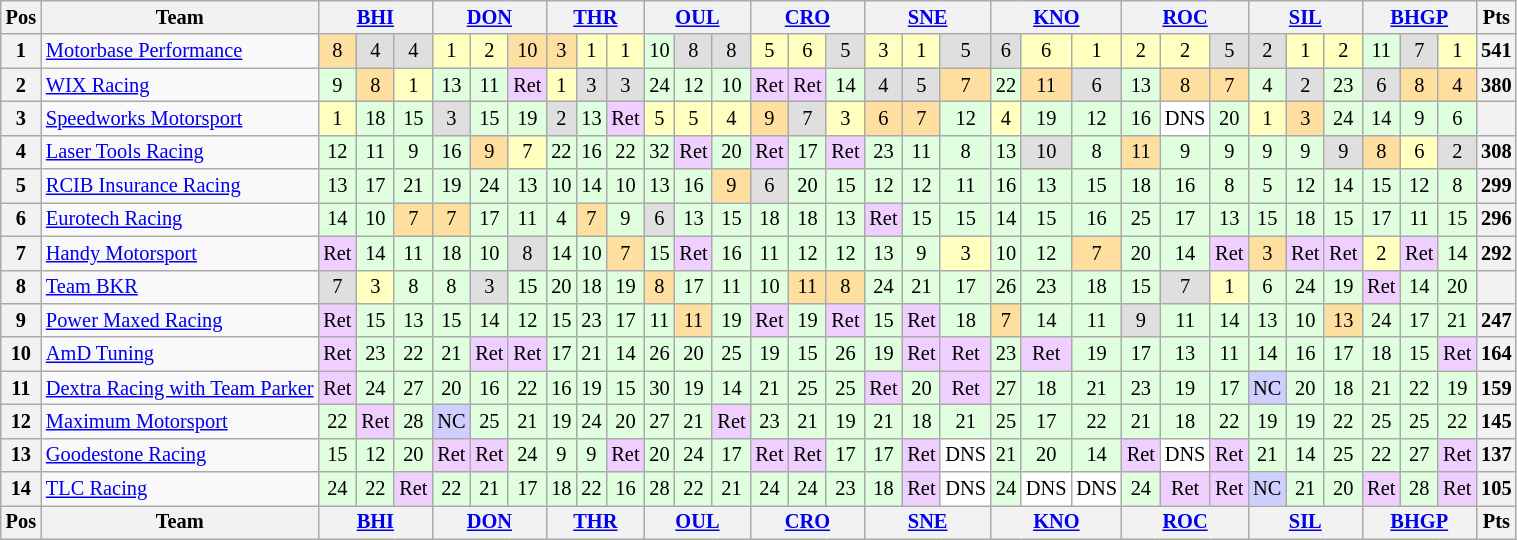<table class="wikitable" style="font-size: 85%; text-align: center;">
<tr valign="top">
<th valign="middle">Pos</th>
<th valign="middle">Team</th>
<th colspan="3"><a href='#'>BHI</a></th>
<th colspan="3"><a href='#'>DON</a></th>
<th colspan="3"><a href='#'>THR</a></th>
<th colspan="3"><a href='#'>OUL</a></th>
<th colspan="3"><a href='#'>CRO</a></th>
<th colspan="3"><a href='#'>SNE</a></th>
<th colspan="3"><a href='#'>KNO</a></th>
<th colspan="3"><a href='#'>ROC</a></th>
<th colspan="3"><a href='#'>SIL</a></th>
<th colspan="3"><a href='#'>BHGP</a></th>
<th valign=middle>Pts</th>
</tr>
<tr>
<th>1</th>
<td align=left><a href='#'>Motorbase Performance</a></td>
<td style="background:#ffdf9f;">8</td>
<td style="background:#dfdfdf;">4</td>
<td style="background:#dfdfdf;">4</td>
<td style="background:#ffffbf;">1</td>
<td style="background:#ffffbf;">2</td>
<td style="background:#ffdf9f;">10</td>
<td style="background:#ffdf9f;">3</td>
<td style="background:#ffffbf;">1</td>
<td style="background:#ffffbf;">1</td>
<td style="background:#dfffdf;">10</td>
<td style="background:#dfdfdf;">8</td>
<td style="background:#dfdfdf;">8</td>
<td style="background:#ffffbf;">5</td>
<td style="background:#ffffbf;">6</td>
<td style="background:#dfdfdf;">5</td>
<td style="background:#ffffbf;">3</td>
<td style="background:#ffffbf;">1</td>
<td style="background:#dfdfdf;">5</td>
<td style="background:#dfdfdf;">6</td>
<td style="background:#ffffbf;">6</td>
<td style="background:#ffffbf;">1</td>
<td style="background:#ffffbf;">2</td>
<td style="background:#ffffbf;">2</td>
<td style="background:#dfdfdf;">5</td>
<td style="background:#dfdfdf;">2</td>
<td style="background:#ffffbf;">1</td>
<td style="background:#ffffbf;">2</td>
<td style="background:#dfffdf;">11</td>
<td style="background:#dfdfdf;">7</td>
<td style="background:#ffffbf;">1</td>
<th>541</th>
</tr>
<tr>
<th>2</th>
<td align=left><a href='#'>WIX Racing</a></td>
<td style="background:#dfffdf;">9</td>
<td style="background:#ffdf9f;">8</td>
<td style="background:#ffffbf;">1</td>
<td style="background:#dfffdf;">13</td>
<td style="background:#dfffdf;">11</td>
<td style="background:#efcfff;">Ret</td>
<td style="background:#ffffbf;">1</td>
<td style="background:#dfdfdf;">3</td>
<td style="background:#dfdfdf;">3</td>
<td style="background:#dfffdf;">24</td>
<td style="background:#dfffdf;">12</td>
<td style="background:#dfffdf;">10</td>
<td style="background:#efcfff;">Ret</td>
<td style="background:#efcfff;">Ret</td>
<td style="background:#dfffdf;">14</td>
<td style="background:#dfdfdf;">4</td>
<td style="background:#dfdfdf;">5</td>
<td style="background:#ffdf9f;">7</td>
<td style="background:#dfffdf;">22</td>
<td style="background:#ffdf9f;">11</td>
<td style="background:#dfdfdf;">6</td>
<td style="background:#dfffdf;">13</td>
<td style="background:#ffdf9f;">8</td>
<td style="background:#ffdf9f;">7</td>
<td style="background:#dfffdf;">4</td>
<td style="background:#dfdfdf;">2</td>
<td style="background:#dfffdf;">23</td>
<td style="background:#dfdfdf;">6</td>
<td style="background:#ffdf9f;">8</td>
<td style="background:#ffdf9f;">4</td>
<th>380</th>
</tr>
<tr>
<th>3</th>
<td align=left><a href='#'>Speedworks Motorsport</a></td>
<td style="background:#ffffbf;">1</td>
<td style="Background:#dfffdf;">18</td>
<td style="Background:#dfffdf;">15</td>
<td style="background:#dfdfdf;">3</td>
<td style="Background:#dfffdf;">15</td>
<td style="Background:#dfffdf;">19</td>
<td style="background:#dfdfdf;">2</td>
<td style="Background:#dfffdf;">13</td>
<td style="background:#efcfff;">Ret</td>
<td style="background:#ffffbf;">5</td>
<td style="background:#ffffbf;">5</td>
<td style="background:#ffffbf;">4</td>
<td style="background:#ffdf9f;">9</td>
<td style="background:#dfdfdf;">7</td>
<td style="background:#ffffbf;">3</td>
<td style="background:#ffdf9f;">6</td>
<td style="background:#ffdf9f;">7</td>
<td style="Background:#dfffdf;">12</td>
<td style="background:#ffffbf;">4</td>
<td style="Background:#dfffdf;">19</td>
<td style="Background:#dfffdf;">12</td>
<td style="Background:#dfffdf;">16</td>
<td style="background:#ffffff;">DNS</td>
<td style="Background:#dfffdf;">20</td>
<td style="background:#ffffbf;">1</td>
<td style="background:#ffdf9f;">3</td>
<td style="Background:#dfffdf;">24</td>
<td style="Background:#dfffdf;">14</td>
<td style="Background:#dfffdf;">9</td>
<td style="Background:#dfffdf;">6</td>
<th></th>
</tr>
<tr>
<th>4</th>
<td align=left><a href='#'>Laser Tools Racing</a></td>
<td style="background:#dfffdf;">12</td>
<td style="background:#dfffdf;">11</td>
<td style="background:#dfffdf;">9</td>
<td style="background:#dfffdf;">16</td>
<td style="background:#ffdf9f;">9</td>
<td style="background:#ffffbf;">7</td>
<td style="background:#dfffdf;">22</td>
<td style="background:#dfffdf;">16</td>
<td style="background:#dfffdf;">22</td>
<td style="background:#dfffdf;">32</td>
<td style="background:#efcfff;">Ret</td>
<td style="background:#dfffdf;">20</td>
<td style="background:#efcfff;">Ret</td>
<td style="background:#dfffdf;">17</td>
<td style="background:#efcfff;">Ret</td>
<td style="background:#dfffdf;">23</td>
<td style="background:#dfffdf;">11</td>
<td style="background:#dfffdf;">8</td>
<td style="background:#dfffdf;">13</td>
<td style="background:#dfdfdf;">10</td>
<td style="background:#dfffdf;">8</td>
<td style="background:#ffdf9f;">11</td>
<td style="background:#dfffdf;">9</td>
<td style="background:#dfffdf;">9</td>
<td style="background:#dfffdf;">9</td>
<td style="background:#dfffdf;">9</td>
<td style="background:#dfdfdf;">9</td>
<td style="background:#ffdf9f;">8</td>
<td style="background:#ffffbf;">6</td>
<td style="background:#dfdfdf;">2</td>
<th>308</th>
</tr>
<tr>
<th>5</th>
<td align=left><a href='#'>RCIB Insurance Racing</a></td>
<td style="background:#dfffdf;">13</td>
<td style="Background:#dfffdf;">17</td>
<td style="Background:#dfffdf;">21</td>
<td style="Background:#dfffdf;">19</td>
<td style="Background:#dfffdf;">24</td>
<td style="Background:#dfffdf;">13</td>
<td style="Background:#dfffdf;">10</td>
<td style="Background:#dfffdf;">14</td>
<td style="Background:#dfffdf;">10</td>
<td style="Background:#dfffdf;">13</td>
<td style="Background:#dfffdf;">16</td>
<td style="background:#ffdf9f;">9</td>
<td style="background:#dfdfdf;">6</td>
<td style="Background:#dfffdf;">20</td>
<td style="Background:#dfffdf;">15</td>
<td style="Background:#dfffdf;">12</td>
<td style="Background:#dfffdf;">12</td>
<td style="Background:#dfffdf;">11</td>
<td style="Background:#dfffdf;">16</td>
<td style="Background:#dfffdf;">13</td>
<td style="Background:#dfffdf;">15</td>
<td style="Background:#dfffdf;">18</td>
<td style="Background:#dfffdf;">16</td>
<td style="Background:#dfffdf;">8</td>
<td style="Background:#dfffdf;">5</td>
<td style="Background:#dfffdf;">12</td>
<td style="Background:#dfffdf;">14</td>
<td style="Background:#dfffdf;">15</td>
<td style="Background:#dfffdf;">12</td>
<td style="Background:#dfffdf;">8</td>
<th>299</th>
</tr>
<tr>
<th>6</th>
<td align=left><a href='#'>Eurotech Racing</a></td>
<td style="background:#dfffdf;">14</td>
<td style="Background:#dfffdf;">10</td>
<td style="Background:#ffdf9f;">7</td>
<td style="Background:#ffdf9f;">7</td>
<td style="background:#dfffdf;">17</td>
<td style="background:#dfffdf;">11</td>
<td style="background:#dfffdf;">4</td>
<td style="Background:#ffdf9f;">7</td>
<td style="background:#dfffdf;">9</td>
<td style="background:#dfdfdf;">6</td>
<td style="background:#dfffdf;">13</td>
<td style="background:#dfffdf;">15</td>
<td style="background:#dfffdf;">18</td>
<td style="background:#dfffdf;">18</td>
<td style="background:#dfffdf;">13</td>
<td style="background:#efcfff;">Ret</td>
<td style="background:#dfffdf;">15</td>
<td style="background:#dfffdf;">15</td>
<td style="background:#dfffdf;">14</td>
<td style="background:#dfffdf;">15</td>
<td style="background:#dfffdf;">16</td>
<td style="background:#dfffdf;">25</td>
<td style="background:#dfffdf;">17</td>
<td style="background:#dfffdf;">13</td>
<td style="background:#dfffdf;">15</td>
<td style="background:#dfffdf;">18</td>
<td style="background:#dfffdf;">15</td>
<td style="background:#dfffdf;">17</td>
<td style="background:#dfffdf;">11</td>
<td style="background:#dfffdf;">15</td>
<th>296</th>
</tr>
<tr>
<th>7</th>
<td align=left><a href='#'>Handy Motorsport</a></td>
<td style="background:#efcfff;">Ret</td>
<td style="Background:#dfffdf;">14</td>
<td style="Background:#dfffdf;">11</td>
<td style="Background:#dfffdf;">18</td>
<td style="Background:#dfffdf;">10</td>
<td style="background:#dfdfdf;">8</td>
<td style="Background:#dfffdf;">14</td>
<td style="Background:#dfffdf;">10</td>
<td style="background:#ffdf9f;">7</td>
<td style="Background:#dfffdf;">15</td>
<td style="background:#efcfff;">Ret</td>
<td style="Background:#dfffdf;">16</td>
<td style="Background:#dfffdf;">11</td>
<td style="Background:#dfffdf;">12</td>
<td style="Background:#dfffdf;">12</td>
<td style="Background:#dfffdf;">13</td>
<td style="Background:#dfffdf;">9</td>
<td style="background:#ffffbf;">3</td>
<td style="Background:#dfffdf;">10</td>
<td style="Background:#dfffdf;">12</td>
<td style="background:#ffdf9f;">7</td>
<td style="Background:#dfffdf;">20</td>
<td style="Background:#dfffdf;">14</td>
<td style="background:#efcfff;">Ret</td>
<td style="background:#ffdf9f;">3</td>
<td style="background:#efcfff;">Ret</td>
<td style="background:#efcfff;">Ret</td>
<td style="background:#ffffbf;">2</td>
<td style="background:#efcfff;">Ret</td>
<td style="Background:#dfffdf;">14</td>
<th>292</th>
</tr>
<tr>
<th>8</th>
<td align=left><a href='#'>Team BKR</a></td>
<td style="background:#dfdfdf;">7</td>
<td style="background:#ffffbf;">3</td>
<td style="background:#dfffdf;">8</td>
<td style="background:#dfffdf;">8</td>
<td style="background:#dfdfdf;">3</td>
<td style="background:#dfffdf;">15</td>
<td style="background:#dfffdf;">20</td>
<td style="background:#dfffdf;">18</td>
<td style="background:#dfffdf;">19</td>
<td style="Background:#ffdf9f;">8</td>
<td style="background:#dfffdf;">17</td>
<td style="background:#dfffdf;">11</td>
<td style="background:#dfffdf;">10</td>
<td style="Background:#ffdf9f;">11</td>
<td style="Background:#ffdf9f;">8</td>
<td style="background:#dfffdf;">24</td>
<td style="background:#dfffdf;">21</td>
<td style="background:#dfffdf;">17</td>
<td style="background:#dfffdf;">26</td>
<td style="background:#dfffdf;">23</td>
<td style="background:#dfffdf;">18</td>
<td style="background:#dfffdf;">15</td>
<td style="background:#dfdfdf;">7</td>
<td style="background:#ffffbf;">1</td>
<td style="background:#dfffdf;">6</td>
<td style="background:#dfffdf;">24</td>
<td style="background:#dfffdf;">19</td>
<td style="background:#efcfff;">Ret</td>
<td style="background:#dfffdf;">14</td>
<td style="background:#dfffdf;">20</td>
<th></th>
</tr>
<tr>
<th>9</th>
<td align=left><a href='#'>Power Maxed Racing</a></td>
<td style="background:#efcfff;">Ret</td>
<td style="background:#dfffdf;">15</td>
<td style="background:#dfffdf;">13</td>
<td style="background:#dfffdf;">15</td>
<td style="background:#dfffdf;">14</td>
<td style="background:#dfffdf;">12</td>
<td style="background:#dfffdf;">15</td>
<td style="background:#dfffdf;">23</td>
<td style="background:#dfffdf;">17</td>
<td style="background:#dfffdf;">11</td>
<td style="background:#ffdf9f;">11</td>
<td style="background:#dfffdf;">19</td>
<td style="background:#efcfff;">Ret</td>
<td style="background:#dfffdf;">19</td>
<td style="background:#efcfff;">Ret</td>
<td style="background:#dfffdf;">15</td>
<td style="background:#efcfff;">Ret</td>
<td style="background:#dfffdf;">18</td>
<td style="background:#ffdf9f;">7</td>
<td style="background:#dfffdf;">14</td>
<td style="background:#dfffdf;">11</td>
<td style="background:#dfdfdf;">9</td>
<td style="background:#dfffdf;">11</td>
<td style="background:#dfffdf;">14</td>
<td style="background:#dfffdf;">13</td>
<td style="background:#dfffdf;">10</td>
<td style="background:#ffdf9f;">13</td>
<td style="background:#dfffdf;">24</td>
<td style="background:#dfffdf;">17</td>
<td style="background:#dfffdf;">21</td>
<th>247</th>
</tr>
<tr>
<th>10</th>
<td align=left><a href='#'>AmD Tuning</a></td>
<td style="background:#efcfff;">Ret</td>
<td style="background:#dfffdf;">23</td>
<td style="background:#dfffdf;">22</td>
<td style="background:#dfffdf;">21</td>
<td style="background:#efcfff;">Ret</td>
<td style="background:#efcfff;">Ret</td>
<td style="background:#dfffdf;">17</td>
<td style="background:#dfffdf;">21</td>
<td style="background:#dfffdf;">14</td>
<td style="background:#dfffdf;">26</td>
<td style="background:#dfffdf;">20</td>
<td style="background:#dfffdf;">25</td>
<td style="background:#dfffdf;">19</td>
<td style="background:#dfffdf;">15</td>
<td style="background:#dfffdf;">26</td>
<td style="background:#dfffdf;">19</td>
<td style="background:#efcfff;">Ret</td>
<td style="background:#efcfff;">Ret</td>
<td style="background:#dfffdf;">23</td>
<td style="background:#efcfff;">Ret</td>
<td style="background:#dfffdf;">19</td>
<td style="background:#dfffdf;">17</td>
<td style="background:#dfffdf;">13</td>
<td style="background:#dfffdf;">11</td>
<td style="background:#dfffdf;">14</td>
<td style="background:#dfffdf;">16</td>
<td style="background:#dfffdf;">17</td>
<td style="background:#dfffdf;">18</td>
<td style="background:#dfffdf;">15</td>
<td style="background:#efcfff;">Ret</td>
<th>164</th>
</tr>
<tr>
<th>11</th>
<td align=left nowrap><a href='#'>Dextra Racing with Team Parker</a></td>
<td style="background:#efcfff;">Ret</td>
<td style="Background:#dfffdf;">24</td>
<td style="Background:#dfffdf;">27</td>
<td style="Background:#dfffdf;">20</td>
<td style="Background:#dfffdf;">16</td>
<td style="Background:#dfffdf;">22</td>
<td style="Background:#dfffdf;">16</td>
<td style="Background:#dfffdf;">19</td>
<td style="Background:#dfffdf;">15</td>
<td style="background:#dfffdf;">30</td>
<td style="background:#dfffdf;">19</td>
<td style="background:#dfffdf;">14</td>
<td style="background:#dfffdf;">21</td>
<td style="background:#dfffdf;">25</td>
<td style="background:#dfffdf;">25</td>
<td style="background:#efcfff;">Ret</td>
<td style="background:#dfffdf;">20</td>
<td style="background:#efcfff;">Ret</td>
<td style="background:#dfffdf;">27</td>
<td style="background:#dfffdf;">18</td>
<td style="background:#dfffdf;">21</td>
<td style="background:#dfffdf;">23</td>
<td style="background:#dfffdf;">19</td>
<td style="background:#dfffdf;">17</td>
<td style="background:#cfcfff;">NC</td>
<td style="background:#dfffdf;">20</td>
<td style="background:#dfffdf;">18</td>
<td style="background:#dfffdf;">21</td>
<td style="background:#dfffdf;">22</td>
<td style="background:#dfffdf;">19</td>
<th>159</th>
</tr>
<tr>
<th>12</th>
<td align=left><a href='#'>Maximum Motorsport</a></td>
<td style="background:#dfffdf;">22</td>
<td style="Background:#efcfff;">Ret</td>
<td style="Background:#dfffdf;">28</td>
<td style="Background:#cfcfff;">NC</td>
<td style="Background:#dfffdf;">25</td>
<td style="Background:#dfffdf;">21</td>
<td style="background:#dfffdf;">19</td>
<td style="background:#dfffdf;">24</td>
<td style="background:#dfffdf;">20</td>
<td style="background:#dfffdf;">27</td>
<td style="background:#dfffdf;">21</td>
<td style="Background:#efcfff;">Ret</td>
<td style="background:#dfffdf;">23</td>
<td style="background:#dfffdf;">21</td>
<td style="background:#dfffdf;">19</td>
<td style="background:#dfffdf;">21</td>
<td style="background:#dfffdf;">18</td>
<td style="background:#dfffdf;">21</td>
<td style="background:#dfffdf;">25</td>
<td style="background:#dfffdf;">17</td>
<td style="background:#dfffdf;">22</td>
<td style="background:#dfffdf;">21</td>
<td style="background:#dfffdf;">18</td>
<td style="background:#dfffdf;">22</td>
<td style="background:#dfffdf;">19</td>
<td style="background:#dfffdf;">19</td>
<td style="background:#dfffdf;">22</td>
<td style="background:#dfffdf;">25</td>
<td style="background:#dfffdf;">25</td>
<td style="background:#dfffdf;">22</td>
<th>145</th>
</tr>
<tr>
<th>13</th>
<td align=left><a href='#'>Goodestone Racing</a></td>
<td style="background:#dfffdf;">15</td>
<td style="background:#dfffdf;">12</td>
<td style="Background:#dfffdf;">20</td>
<td style="background:#efcfff;">Ret</td>
<td style="background:#efcfff;">Ret</td>
<td style="Background:#dfffdf;">24</td>
<td style="background:#dfffdf;">9</td>
<td style="background:#dfffdf;">9</td>
<td style="background:#efcfff;">Ret</td>
<td style="background:#dfffdf;">20</td>
<td style="background:#dfffdf;">24</td>
<td style="background:#dfffdf;">17</td>
<td style="background:#efcfff;">Ret</td>
<td style="background:#efcfff;">Ret</td>
<td style="background:#dfffdf;">17</td>
<td style="background:#dfffdf;">17</td>
<td style="background:#efcfff;">Ret</td>
<td style="background:#ffffff;">DNS</td>
<td style="background:#dfffdf;">21</td>
<td style="background:#dfffdf;">20</td>
<td style="background:#dfffdf;">14</td>
<td style="background:#efcfff;">Ret</td>
<td style="background:#ffffff;">DNS</td>
<td style="background:#efcfff;">Ret</td>
<td style="background:#dfffdf;">21</td>
<td style="background:#dfffdf;">14</td>
<td style="background:#dfffdf;">25</td>
<td style="background:#dfffdf;">22</td>
<td style="background:#dfffdf;">27</td>
<td style="background:#efcfff;">Ret</td>
<th>137</th>
</tr>
<tr>
<th>14</th>
<td align=left><a href='#'>TLC Racing</a></td>
<td style="background:#dfffdf;">24</td>
<td style="background:#dfffdf;">22</td>
<td style="Background:#efcfff;">Ret</td>
<td style="background:#dfffdf;">22</td>
<td style="background:#dfffdf;">21</td>
<td style="background:#dfffdf;">17</td>
<td style="Background:#dfffdf;">18</td>
<td style="Background:#dfffdf;">22</td>
<td style="Background:#dfffdf;">16</td>
<td style="background:#dfffdf;">28</td>
<td style="background:#dfffdf;">22</td>
<td style="background:#dfffdf;">21</td>
<td style="background:#dfffdf;">24</td>
<td style="background:#dfffdf;">24</td>
<td style="background:#dfffdf;">23</td>
<td style="background:#dfffdf;">18</td>
<td style="background:#efcfff;">Ret</td>
<td style="background:#ffffff;">DNS</td>
<td style="background:#dfffdf;">24</td>
<td style="background:#ffffff;">DNS</td>
<td style="background:#ffffff;">DNS</td>
<td style="background:#dfffdf;">24</td>
<td style="background:#efcfff;">Ret</td>
<td style="background:#efcfff;">Ret</td>
<td style="background:#cfcfff;">NC</td>
<td style="background:#dfffdf;">21</td>
<td style="background:#dfffdf;">20</td>
<td style="background:#efcfff;">Ret</td>
<td style="background:#dfffdf;">28</td>
<td style="background:#efcfff;">Ret</td>
<th>105</th>
</tr>
<tr valign="top">
<th valign="middle">Pos</th>
<th valign="middle">Team</th>
<th colspan="3"><a href='#'>BHI</a></th>
<th colspan="3"><a href='#'>DON</a></th>
<th colspan="3"><a href='#'>THR</a></th>
<th colspan="3"><a href='#'>OUL</a></th>
<th colspan="3"><a href='#'>CRO</a></th>
<th colspan="3"><a href='#'>SNE</a></th>
<th colspan="3"><a href='#'>KNO</a></th>
<th colspan="3"><a href='#'>ROC</a></th>
<th colspan="3"><a href='#'>SIL</a></th>
<th colspan="3"><a href='#'>BHGP</a></th>
<th valign=middle>Pts</th>
</tr>
</table>
